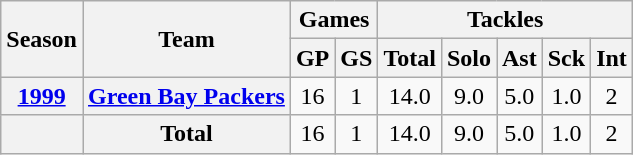<table class=wikitable style="text-align:center;">
<tr>
<th rowspan=2>Season</th>
<th rowspan=2>Team</th>
<th colspan=2>Games</th>
<th colspan=5>Tackles</th>
</tr>
<tr>
<th>GP</th>
<th>GS</th>
<th>Total</th>
<th>Solo</th>
<th>Ast</th>
<th>Sck</th>
<th>Int</th>
</tr>
<tr>
<th><a href='#'>1999</a></th>
<th><a href='#'>Green Bay Packers</a></th>
<td>16</td>
<td>1</td>
<td>14.0</td>
<td>9.0</td>
<td>5.0</td>
<td>1.0</td>
<td>2</td>
</tr>
<tr>
<th></th>
<th>Total</th>
<td>16</td>
<td>1</td>
<td>14.0</td>
<td>9.0</td>
<td>5.0</td>
<td>1.0</td>
<td>2</td>
</tr>
</table>
